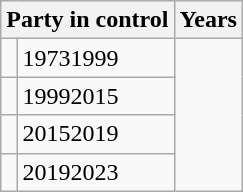<table class="wikitable">
<tr>
<th colspan="2">Party in control</th>
<th>Years</th>
</tr>
<tr>
<td></td>
<td>19731999</td>
</tr>
<tr>
<td></td>
<td>19992015</td>
</tr>
<tr>
<td></td>
<td>20152019</td>
</tr>
<tr>
<td></td>
<td>20192023</td>
</tr>
</table>
